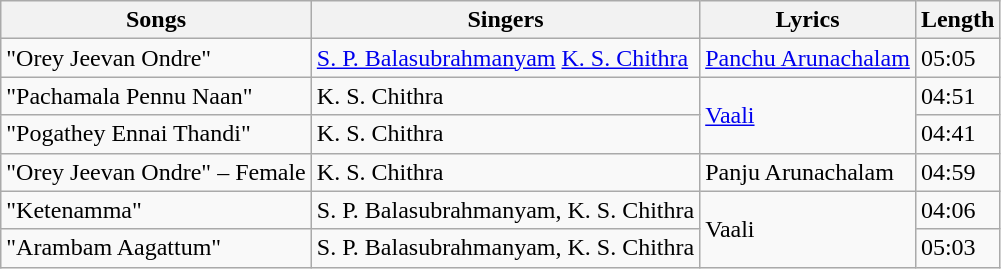<table class="wikitable">
<tr>
<th>Songs</th>
<th>Singers</th>
<th>Lyrics</th>
<th>Length</th>
</tr>
<tr>
<td>"Orey Jeevan Ondre"</td>
<td><a href='#'>S. P. Balasubrahmanyam</a> <a href='#'>K. S. Chithra</a></td>
<td><a href='#'>Panchu Arunachalam</a></td>
<td>05:05</td>
</tr>
<tr>
<td>"Pachamala Pennu Naan"</td>
<td>K. S. Chithra</td>
<td rowspan=2><a href='#'>Vaali</a></td>
<td>04:51</td>
</tr>
<tr>
<td>"Pogathey Ennai Thandi"</td>
<td>K. S. Chithra</td>
<td>04:41</td>
</tr>
<tr>
<td>"Orey Jeevan Ondre" – Female</td>
<td>K. S. Chithra</td>
<td>Panju Arunachalam</td>
<td>04:59</td>
</tr>
<tr>
<td>"Ketenamma"</td>
<td>S. P. Balasubrahmanyam, K. S. Chithra</td>
<td rowspan=2>Vaali</td>
<td>04:06</td>
</tr>
<tr>
<td>"Arambam Aagattum"</td>
<td>S. P. Balasubrahmanyam, K. S. Chithra</td>
<td>05:03</td>
</tr>
</table>
